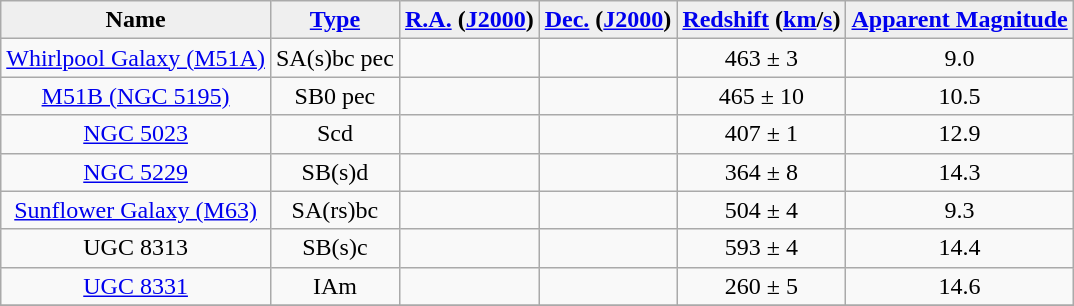<table class="wikitable" style="text-align:center;border-collapse:collapse;" cellpadding="2">
<tr>
<th style="background:#efefef;">Name</th>
<th style="background:#efefef;"><a href='#'>Type</a></th>
<th style="background:#efefef;"><a href='#'>R.A.</a> (<a href='#'>J2000</a>)</th>
<th style="background:#efefef;"><a href='#'>Dec.</a> (<a href='#'>J2000</a>)</th>
<th style="background:#efefef;"><a href='#'>Redshift</a> (<a href='#'>km</a>/<a href='#'>s</a>)</th>
<th style="background:#efefef;"><a href='#'>Apparent Magnitude</a></th>
</tr>
<tr>
<td><a href='#'>Whirlpool Galaxy (M51A)</a></td>
<td>SA(s)bc pec</td>
<td></td>
<td></td>
<td>463 ± 3</td>
<td>9.0</td>
</tr>
<tr>
<td><a href='#'>M51B (NGC 5195)</a></td>
<td>SB0 pec</td>
<td></td>
<td></td>
<td>465 ± 10</td>
<td>10.5</td>
</tr>
<tr>
<td><a href='#'>NGC 5023</a></td>
<td>Scd</td>
<td></td>
<td></td>
<td>407 ± 1</td>
<td>12.9</td>
</tr>
<tr>
<td><a href='#'>NGC 5229</a></td>
<td>SB(s)d</td>
<td></td>
<td></td>
<td>364 ± 8</td>
<td>14.3</td>
</tr>
<tr>
<td><a href='#'>Sunflower Galaxy (M63)</a></td>
<td>SA(rs)bc</td>
<td></td>
<td></td>
<td>504 ± 4</td>
<td>9.3</td>
</tr>
<tr>
<td>UGC 8313</td>
<td>SB(s)c</td>
<td></td>
<td></td>
<td>593 ± 4</td>
<td>14.4</td>
</tr>
<tr>
<td><a href='#'>UGC 8331</a></td>
<td>IAm</td>
<td></td>
<td></td>
<td>260 ± 5</td>
<td>14.6</td>
</tr>
<tr>
</tr>
</table>
